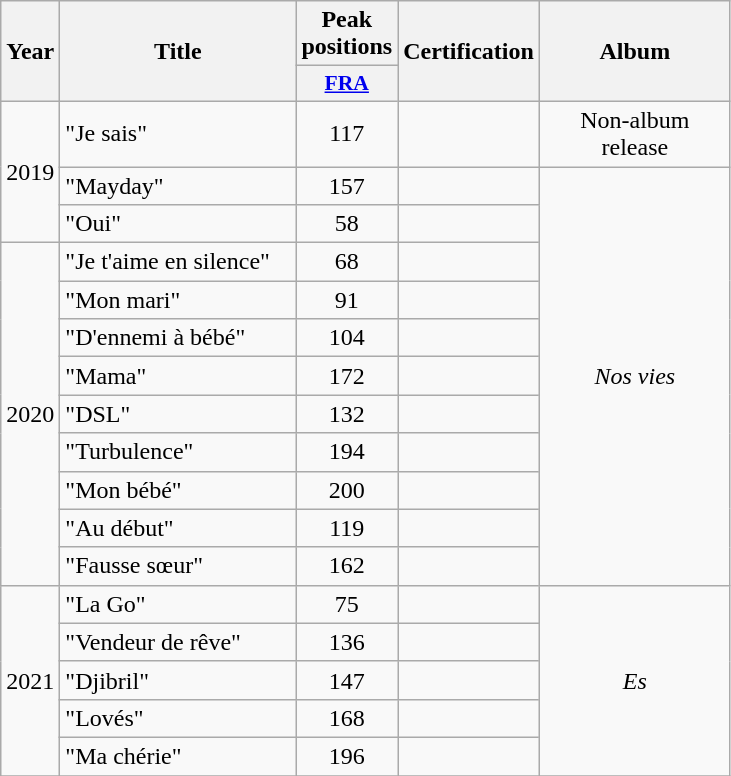<table class="wikitable sortable">
<tr>
<th rowspan="2" align="center">Year</th>
<th rowspan="2" width="150" align="center">Title</th>
<th colspan="1" align="center">Peak positions</th>
<th rowspan="2" width="80" align="center">Certification</th>
<th rowspan="2" width="120" align="center">Album</th>
</tr>
<tr>
<th scope="col" style="width:3em;font-size:90%;"><a href='#'>FRA</a><br></th>
</tr>
<tr>
<td rowspan="3" align="center">2019</td>
<td>"Je sais"</td>
<td align="center">117</td>
<td align="center"></td>
<td align="center">Non-album release</td>
</tr>
<tr>
<td>"Mayday"</td>
<td align="center">157</td>
<td align="center"></td>
<td rowspan="11" align="center"><em>Nos vies</em></td>
</tr>
<tr>
<td>"Oui"</td>
<td align="center">58</td>
<td align="center"></td>
</tr>
<tr>
<td rowspan="9" align="center">2020</td>
<td>"Je t'aime en silence"</td>
<td align="center">68</td>
<td align="center"></td>
</tr>
<tr>
<td>"Mon mari"</td>
<td align="center">91</td>
<td align="center"></td>
</tr>
<tr>
<td>"D'ennemi à bébé"</td>
<td align="center">104</td>
<td align="center"></td>
</tr>
<tr>
<td>"Mama"</td>
<td align="center">172</td>
<td align="center"></td>
</tr>
<tr>
<td>"DSL"<br></td>
<td align="center">132</td>
<td align="center"></td>
</tr>
<tr>
<td>"Turbulence"</td>
<td align="center">194</td>
<td align="center"></td>
</tr>
<tr>
<td>"Mon bébé"</td>
<td align="center">200</td>
<td align="center"></td>
</tr>
<tr>
<td>"Au début"</td>
<td align="center">119</td>
<td align="center"></td>
</tr>
<tr>
<td>"Fausse sœur"</td>
<td align="center">162</td>
<td align="center"></td>
</tr>
<tr>
<td rowspan="5" align="center">2021</td>
<td>"La Go"</td>
<td align="center">75</td>
<td align="center"></td>
<td rowspan="5" align="center"><em>Es</em></td>
</tr>
<tr>
<td>"Vendeur de rêve"</td>
<td align="center">136</td>
<td align="center"></td>
</tr>
<tr>
<td>"Djibril"</td>
<td align="center">147</td>
<td align="center"></td>
</tr>
<tr>
<td>"Lovés"</td>
<td align="center">168</td>
<td align="center"></td>
</tr>
<tr>
<td>"Ma chérie"</td>
<td align="center">196</td>
<td align="center"></td>
</tr>
<tr>
</tr>
</table>
